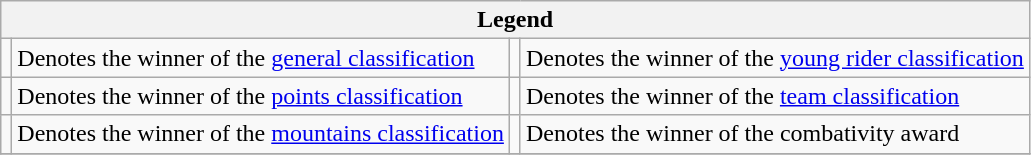<table class="wikitable">
<tr>
<th scope="col" colspan="4">Legend</th>
</tr>
<tr>
<td></td>
<td>Denotes the winner of the <a href='#'>general classification</a></td>
<td></td>
<td>Denotes the winner of the <a href='#'>young rider classification</a></td>
</tr>
<tr>
<td></td>
<td>Denotes the winner of the <a href='#'>points classification</a></td>
<td></td>
<td>Denotes the winner of the <a href='#'>team classification</a></td>
</tr>
<tr>
<td></td>
<td>Denotes the winner of the <a href='#'>mountains classification</a></td>
<td></td>
<td>Denotes the winner of the combativity award</td>
</tr>
<tr>
</tr>
</table>
